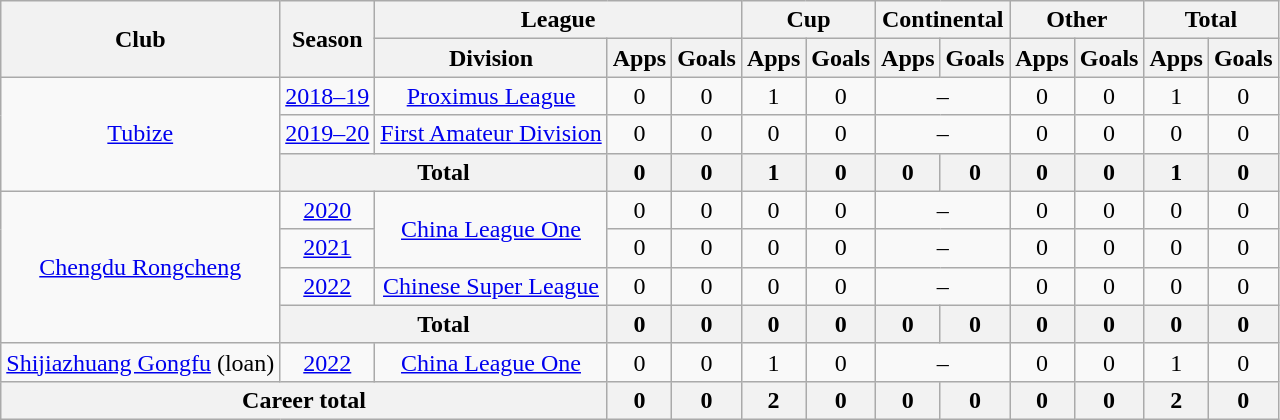<table class="wikitable" style="text-align: center">
<tr>
<th rowspan="2">Club</th>
<th rowspan="2">Season</th>
<th colspan="3">League</th>
<th colspan="2">Cup</th>
<th colspan="2">Continental</th>
<th colspan="2">Other</th>
<th colspan="2">Total</th>
</tr>
<tr>
<th>Division</th>
<th>Apps</th>
<th>Goals</th>
<th>Apps</th>
<th>Goals</th>
<th>Apps</th>
<th>Goals</th>
<th>Apps</th>
<th>Goals</th>
<th>Apps</th>
<th>Goals</th>
</tr>
<tr>
<td rowspan="3"><a href='#'>Tubize</a></td>
<td><a href='#'>2018–19</a></td>
<td><a href='#'>Proximus League</a></td>
<td>0</td>
<td>0</td>
<td>1</td>
<td>0</td>
<td colspan="2">–</td>
<td>0</td>
<td>0</td>
<td>1</td>
<td>0</td>
</tr>
<tr>
<td><a href='#'>2019–20</a></td>
<td><a href='#'>First Amateur Division</a></td>
<td>0</td>
<td>0</td>
<td>0</td>
<td>0</td>
<td colspan="2">–</td>
<td>0</td>
<td>0</td>
<td>0</td>
<td>0</td>
</tr>
<tr>
<th colspan=2>Total</th>
<th>0</th>
<th>0</th>
<th>1</th>
<th>0</th>
<th>0</th>
<th>0</th>
<th>0</th>
<th>0</th>
<th>1</th>
<th>0</th>
</tr>
<tr>
<td rowspan="4"><a href='#'>Chengdu Rongcheng</a></td>
<td><a href='#'>2020</a></td>
<td rowspan="2"><a href='#'>China League One</a></td>
<td>0</td>
<td>0</td>
<td>0</td>
<td>0</td>
<td colspan="2">–</td>
<td>0</td>
<td>0</td>
<td>0</td>
<td>0</td>
</tr>
<tr>
<td><a href='#'>2021</a></td>
<td>0</td>
<td>0</td>
<td>0</td>
<td>0</td>
<td colspan="2">–</td>
<td>0</td>
<td>0</td>
<td>0</td>
<td>0</td>
</tr>
<tr>
<td><a href='#'>2022</a></td>
<td><a href='#'>Chinese Super League</a></td>
<td>0</td>
<td>0</td>
<td>0</td>
<td>0</td>
<td colspan="2">–</td>
<td>0</td>
<td>0</td>
<td>0</td>
<td>0</td>
</tr>
<tr>
<th colspan=2>Total</th>
<th>0</th>
<th>0</th>
<th>0</th>
<th>0</th>
<th>0</th>
<th>0</th>
<th>0</th>
<th>0</th>
<th>0</th>
<th>0</th>
</tr>
<tr>
<td><a href='#'>Shijiazhuang Gongfu</a> (loan)</td>
<td><a href='#'>2022</a></td>
<td><a href='#'>China League One</a></td>
<td>0</td>
<td>0</td>
<td>1</td>
<td>0</td>
<td colspan="2">–</td>
<td>0</td>
<td>0</td>
<td>1</td>
<td>0</td>
</tr>
<tr>
<th colspan=3>Career total</th>
<th>0</th>
<th>0</th>
<th>2</th>
<th>0</th>
<th>0</th>
<th>0</th>
<th>0</th>
<th>0</th>
<th>2</th>
<th>0</th>
</tr>
</table>
